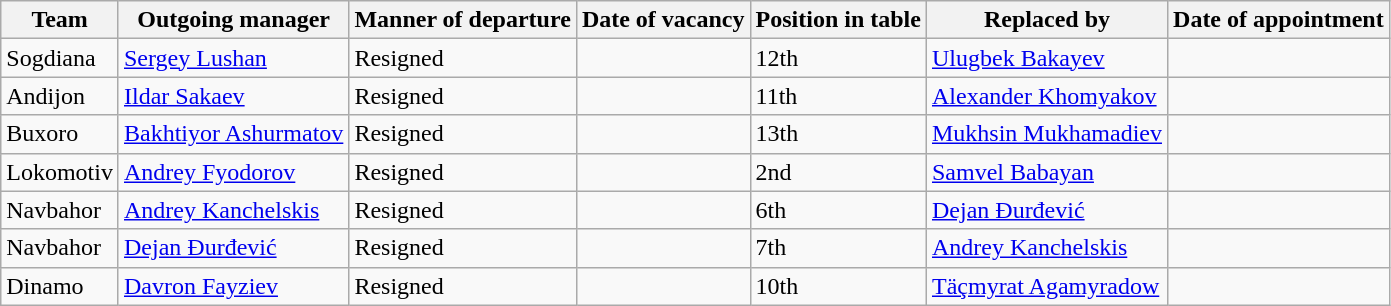<table class="wikitable sortable">
<tr>
<th>Team</th>
<th>Outgoing manager</th>
<th>Manner of departure</th>
<th>Date of vacancy</th>
<th>Position in table</th>
<th>Replaced by</th>
<th>Date of appointment</th>
</tr>
<tr>
<td>Sogdiana</td>
<td> <a href='#'>Sergey Lushan</a></td>
<td>Resigned</td>
<td></td>
<td>12th</td>
<td> <a href='#'>Ulugbek Bakayev</a></td>
<td></td>
</tr>
<tr>
<td>Andijon</td>
<td> <a href='#'>Ildar Sakaev</a></td>
<td>Resigned</td>
<td></td>
<td>11th</td>
<td> <a href='#'>Alexander Khomyakov</a></td>
<td></td>
</tr>
<tr>
<td>Buxoro</td>
<td> <a href='#'>Bakhtiyor Ashurmatov</a></td>
<td>Resigned</td>
<td></td>
<td>13th</td>
<td> <a href='#'>Mukhsin Mukhamadiev</a></td>
<td></td>
</tr>
<tr>
<td>Lokomotiv</td>
<td> <a href='#'>Andrey Fyodorov</a></td>
<td>Resigned</td>
<td></td>
<td>2nd</td>
<td> <a href='#'>Samvel Babayan</a></td>
<td></td>
</tr>
<tr>
<td>Navbahor</td>
<td> <a href='#'>Andrey Kanchelskis</a></td>
<td>Resigned</td>
<td></td>
<td>6th</td>
<td> <a href='#'>Dejan Đurđević</a></td>
<td></td>
</tr>
<tr>
<td>Navbahor</td>
<td> <a href='#'>Dejan Đurđević</a></td>
<td>Resigned</td>
<td></td>
<td>7th</td>
<td> <a href='#'>Andrey Kanchelskis</a></td>
<td></td>
</tr>
<tr>
<td>Dinamo</td>
<td> <a href='#'>Davron Fayziev</a></td>
<td>Resigned</td>
<td></td>
<td>10th</td>
<td> <a href='#'>Täçmyrat Agamyradow</a></td>
<td></td>
</tr>
</table>
